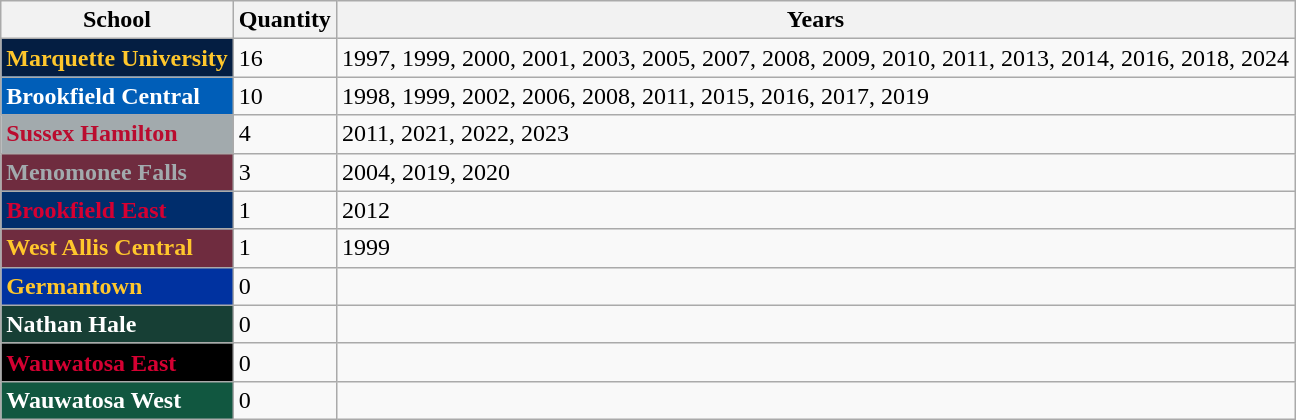<table class="wikitable">
<tr>
<th>School</th>
<th>Quantity</th>
<th>Years</th>
</tr>
<tr>
<td style="background: #041e42; color: #ffc72c"><strong>Marquette University</strong></td>
<td>16</td>
<td>1997, 1999, 2000, 2001, 2003, 2005, 2007, 2008, 2009, 2010, 2011, 2013, 2014, 2016, 2018, 2024</td>
</tr>
<tr>
<td style="background: #005eb8; color: white"><strong>Brookfield Central</strong></td>
<td>10</td>
<td>1998, 1999, 2002, 2006, 2008, 2011, 2015, 2016, 2017, 2019</td>
</tr>
<tr>
<td style="background: #a2aaad; color: #ba0c2f"><strong>Sussex Hamilton</strong></td>
<td>4</td>
<td>2011, 2021, 2022, 2023</td>
</tr>
<tr>
<td style="background: #6f2c3f; color: #a2aaad"><strong>Menomonee Falls</strong></td>
<td>3</td>
<td>2004, 2019, 2020</td>
</tr>
<tr>
<td style="background: #002d6c; color: #d50032"><strong>Brookfield East</strong></td>
<td>1</td>
<td>2012</td>
</tr>
<tr>
<td style="background: #6f2c3f; color: #ffc72c"><strong>West Allis Central</strong></td>
<td>1</td>
<td>1999</td>
</tr>
<tr>
<td style="background: #0032a0; color: #ffc72c"><strong>Germantown</strong></td>
<td>0</td>
<td></td>
</tr>
<tr>
<td style="background: #173f35; color: white"><strong>Nathan Hale</strong></td>
<td>0</td>
<td></td>
</tr>
<tr>
<td style="background: black; color: #d50032"><strong>Wauwatosa East</strong></td>
<td>0</td>
<td></td>
</tr>
<tr>
<td style="background: #115740; color: white"><strong>Wauwatosa West</strong></td>
<td>0</td>
<td></td>
</tr>
</table>
